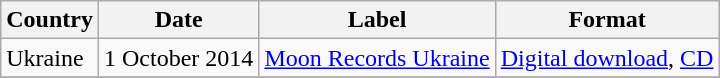<table class="sortable wikitable">
<tr>
<th>Country</th>
<th>Date</th>
<th>Label</th>
<th>Format</th>
</tr>
<tr>
<td>Ukraine</td>
<td>1 October 2014</td>
<td><a href='#'>Moon Records Ukraine</a></td>
<td><a href='#'>Digital download</a>, <a href='#'>CD</a></td>
</tr>
<tr>
</tr>
</table>
